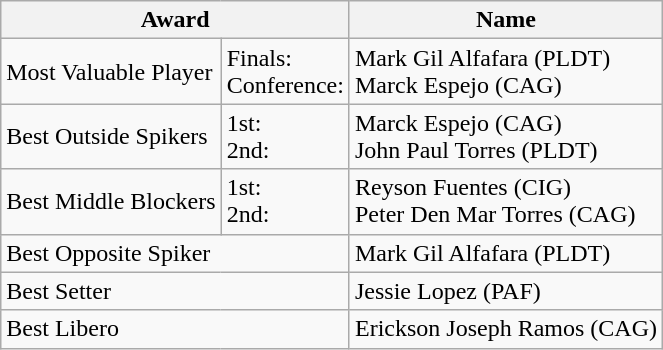<table class="wikitable">
<tr>
<th colspan="2">Award</th>
<th>Name</th>
</tr>
<tr>
<td>Most Valuable Player</td>
<td>Finals:<br>Conference:</td>
<td>Mark Gil Alfafara (PLDT)<br>Marck Espejo (CAG)</td>
</tr>
<tr>
<td>Best Outside Spikers</td>
<td>1st:<br>2nd:</td>
<td>Marck Espejo (CAG)<br>John Paul Torres (PLDT)</td>
</tr>
<tr>
<td>Best Middle Blockers</td>
<td>1st:<br>2nd:</td>
<td>Reyson Fuentes (CIG)<br>Peter Den Mar Torres (CAG)</td>
</tr>
<tr>
<td colspan="2">Best Opposite Spiker</td>
<td>Mark Gil Alfafara (PLDT)</td>
</tr>
<tr>
<td colspan="2">Best Setter</td>
<td>Jessie Lopez (PAF)</td>
</tr>
<tr>
<td colspan="2">Best Libero</td>
<td>Erickson Joseph Ramos (CAG)</td>
</tr>
</table>
